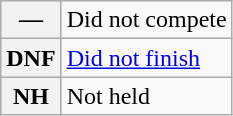<table class="wikitable">
<tr>
<th scope="row">—</th>
<td>Did not compete</td>
</tr>
<tr>
<th scope="row">DNF</th>
<td><a href='#'>Did not finish</a></td>
</tr>
<tr>
<th scope="row">NH</th>
<td>Not held</td>
</tr>
</table>
